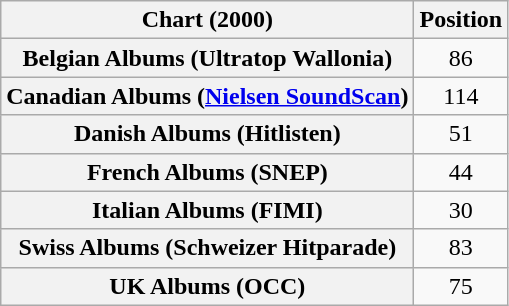<table class="wikitable sortable plainrowheaders" style="text-align:center">
<tr>
<th scope="col">Chart (2000)</th>
<th scope="col">Position</th>
</tr>
<tr>
<th scope="row">Belgian Albums (Ultratop Wallonia)</th>
<td>86</td>
</tr>
<tr>
<th scope="row">Canadian Albums (<a href='#'>Nielsen SoundScan</a>)</th>
<td>114</td>
</tr>
<tr>
<th scope="row">Danish Albums (Hitlisten)</th>
<td>51</td>
</tr>
<tr>
<th scope="row">French Albums (SNEP)</th>
<td>44</td>
</tr>
<tr>
<th scope="row">Italian Albums (FIMI)</th>
<td>30</td>
</tr>
<tr>
<th scope="row">Swiss Albums (Schweizer Hitparade)</th>
<td>83</td>
</tr>
<tr>
<th scope="row">UK Albums (OCC)</th>
<td>75</td>
</tr>
</table>
